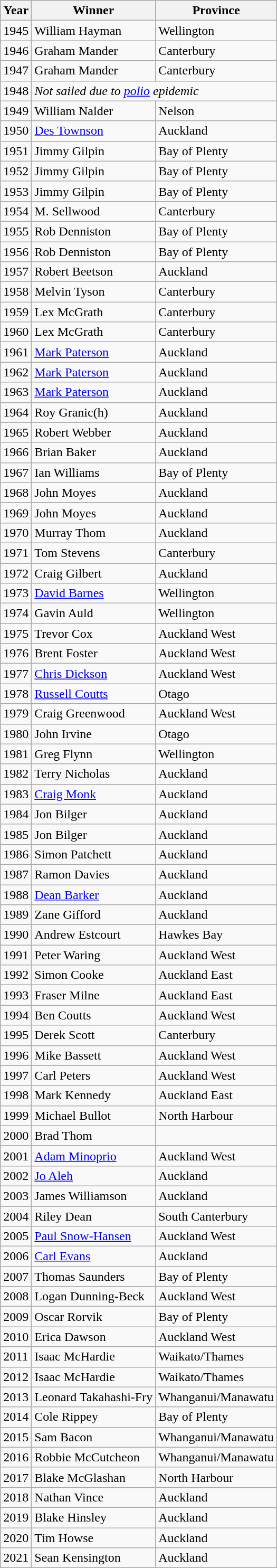<table class="wikitable">
<tr>
<th>Year</th>
<th>Winner</th>
<th>Province</th>
</tr>
<tr>
<td>1945</td>
<td>William Hayman</td>
<td>Wellington</td>
</tr>
<tr>
<td>1946</td>
<td>Graham Mander</td>
<td>Canterbury</td>
</tr>
<tr>
<td>1947</td>
<td>Graham Mander</td>
<td>Canterbury</td>
</tr>
<tr>
<td>1948</td>
<td colspan=2><em>Not sailed due to <a href='#'>polio</a> epidemic</em></td>
</tr>
<tr>
<td>1949</td>
<td>William Nalder</td>
<td>Nelson</td>
</tr>
<tr>
<td>1950</td>
<td><a href='#'>Des Townson</a></td>
<td>Auckland</td>
</tr>
<tr>
<td>1951</td>
<td>Jimmy Gilpin</td>
<td>Bay of Plenty</td>
</tr>
<tr>
<td>1952</td>
<td>Jimmy Gilpin</td>
<td>Bay of Plenty</td>
</tr>
<tr>
<td>1953</td>
<td>Jimmy Gilpin</td>
<td>Bay of Plenty</td>
</tr>
<tr>
<td>1954</td>
<td>M. Sellwood</td>
<td>Canterbury</td>
</tr>
<tr>
<td>1955</td>
<td>Rob Denniston</td>
<td>Bay of Plenty</td>
</tr>
<tr>
<td>1956</td>
<td>Rob Denniston</td>
<td>Bay of Plenty</td>
</tr>
<tr>
<td>1957</td>
<td>Robert Beetson</td>
<td>Auckland</td>
</tr>
<tr>
<td>1958</td>
<td>Melvin Tyson</td>
<td>Canterbury</td>
</tr>
<tr>
<td>1959</td>
<td>Lex McGrath</td>
<td>Canterbury</td>
</tr>
<tr>
<td>1960</td>
<td>Lex McGrath</td>
<td>Canterbury</td>
</tr>
<tr>
<td>1961</td>
<td><a href='#'>Mark Paterson</a></td>
<td>Auckland</td>
</tr>
<tr>
<td>1962</td>
<td><a href='#'>Mark Paterson</a></td>
<td>Auckland</td>
</tr>
<tr>
<td>1963</td>
<td><a href='#'>Mark Paterson</a></td>
<td>Auckland</td>
</tr>
<tr>
<td>1964</td>
<td>Roy Granic(h)</td>
<td>Auckland</td>
</tr>
<tr>
<td>1965</td>
<td>Robert Webber</td>
<td>Auckland</td>
</tr>
<tr>
<td>1966</td>
<td>Brian Baker</td>
<td>Auckland</td>
</tr>
<tr>
<td>1967</td>
<td>Ian Williams</td>
<td>Bay of Plenty</td>
</tr>
<tr>
<td>1968</td>
<td>John Moyes</td>
<td>Auckland</td>
</tr>
<tr>
<td>1969</td>
<td>John Moyes</td>
<td>Auckland</td>
</tr>
<tr>
<td>1970</td>
<td>Murray Thom</td>
<td>Auckland</td>
</tr>
<tr>
<td>1971</td>
<td>Tom Stevens</td>
<td>Canterbury</td>
</tr>
<tr>
<td>1972</td>
<td>Craig Gilbert</td>
<td>Auckland</td>
</tr>
<tr>
<td>1973</td>
<td><a href='#'>David Barnes</a></td>
<td>Wellington</td>
</tr>
<tr>
<td>1974</td>
<td>Gavin Auld</td>
<td>Wellington</td>
</tr>
<tr>
<td>1975</td>
<td>Trevor Cox</td>
<td>Auckland West</td>
</tr>
<tr>
<td>1976</td>
<td>Brent Foster</td>
<td>Auckland West</td>
</tr>
<tr>
<td>1977</td>
<td><a href='#'>Chris Dickson</a></td>
<td>Auckland West</td>
</tr>
<tr>
<td>1978</td>
<td><a href='#'>Russell Coutts</a></td>
<td>Otago</td>
</tr>
<tr>
<td>1979</td>
<td>Craig Greenwood</td>
<td>Auckland West</td>
</tr>
<tr>
<td>1980</td>
<td>John Irvine</td>
<td>Otago</td>
</tr>
<tr>
<td>1981</td>
<td>Greg Flynn</td>
<td>Wellington</td>
</tr>
<tr>
<td>1982</td>
<td>Terry Nicholas</td>
<td>Auckland</td>
</tr>
<tr>
<td>1983</td>
<td><a href='#'>Craig Monk</a></td>
<td>Auckland</td>
</tr>
<tr>
<td>1984</td>
<td>Jon Bilger</td>
<td>Auckland</td>
</tr>
<tr>
<td>1985</td>
<td>Jon Bilger</td>
<td>Auckland</td>
</tr>
<tr>
<td>1986</td>
<td>Simon Patchett</td>
<td>Auckland</td>
</tr>
<tr>
<td>1987</td>
<td>Ramon Davies</td>
<td>Auckland</td>
</tr>
<tr>
<td>1988</td>
<td><a href='#'>Dean Barker</a></td>
<td>Auckland</td>
</tr>
<tr>
<td>1989</td>
<td>Zane Gifford</td>
<td>Auckland</td>
</tr>
<tr>
<td>1990</td>
<td>Andrew Estcourt</td>
<td>Hawkes Bay</td>
</tr>
<tr>
<td>1991</td>
<td>Peter Waring</td>
<td>Auckland West</td>
</tr>
<tr>
<td>1992</td>
<td>Simon Cooke</td>
<td>Auckland East</td>
</tr>
<tr>
<td>1993</td>
<td>Fraser Milne</td>
<td>Auckland East</td>
</tr>
<tr>
<td>1994</td>
<td>Ben Coutts</td>
<td>Auckland West</td>
</tr>
<tr>
<td>1995</td>
<td>Derek Scott</td>
<td>Canterbury</td>
</tr>
<tr>
<td>1996</td>
<td>Mike Bassett</td>
<td>Auckland West</td>
</tr>
<tr>
<td>1997</td>
<td>Carl Peters</td>
<td>Auckland West</td>
</tr>
<tr>
<td>1998</td>
<td>Mark Kennedy</td>
<td>Auckland East</td>
</tr>
<tr>
<td>1999</td>
<td>Michael Bullot</td>
<td>North Harbour</td>
</tr>
<tr>
<td>2000</td>
<td>Brad Thom</td>
<td></td>
</tr>
<tr>
<td>2001</td>
<td><a href='#'>Adam Minoprio</a></td>
<td>Auckland West</td>
</tr>
<tr>
<td>2002</td>
<td><a href='#'>Jo Aleh</a></td>
<td>Auckland</td>
</tr>
<tr>
<td>2003</td>
<td>James Williamson</td>
<td>Auckland</td>
</tr>
<tr>
<td>2004</td>
<td>Riley Dean</td>
<td>South Canterbury</td>
</tr>
<tr>
<td>2005</td>
<td><a href='#'>Paul Snow-Hansen</a></td>
<td>Auckland West</td>
</tr>
<tr>
<td>2006</td>
<td><a href='#'>Carl Evans</a></td>
<td>Auckland</td>
</tr>
<tr>
<td>2007</td>
<td>Thomas Saunders</td>
<td>Bay of Plenty</td>
</tr>
<tr>
<td>2008</td>
<td>Logan Dunning-Beck</td>
<td>Auckland West</td>
</tr>
<tr>
<td>2009</td>
<td>Oscar Rorvik</td>
<td>Bay of Plenty</td>
</tr>
<tr>
<td>2010</td>
<td>Erica Dawson</td>
<td>Auckland West</td>
</tr>
<tr>
<td>2011</td>
<td>Isaac McHardie</td>
<td>Waikato/Thames</td>
</tr>
<tr>
<td>2012</td>
<td>Isaac McHardie</td>
<td>Waikato/Thames</td>
</tr>
<tr>
<td>2013</td>
<td>Leonard Takahashi-Fry</td>
<td>Whanganui/Manawatu</td>
</tr>
<tr>
<td>2014</td>
<td>Cole Rippey</td>
<td>Bay of Plenty</td>
</tr>
<tr>
<td>2015</td>
<td>Sam Bacon</td>
<td>Whanganui/Manawatu</td>
</tr>
<tr>
<td>2016</td>
<td>Robbie McCutcheon</td>
<td>Whanganui/Manawatu</td>
</tr>
<tr>
<td>2017</td>
<td>Blake McGlashan</td>
<td>North Harbour</td>
</tr>
<tr>
<td>2018</td>
<td>Nathan Vince</td>
<td>Auckland</td>
</tr>
<tr>
<td>2019</td>
<td>Blake Hinsley</td>
<td>Auckland</td>
</tr>
<tr>
<td>2020</td>
<td>Tim Howse</td>
<td>Auckland</td>
</tr>
<tr>
<td>2021</td>
<td>Sean Kensington</td>
<td>Auckland</td>
</tr>
</table>
